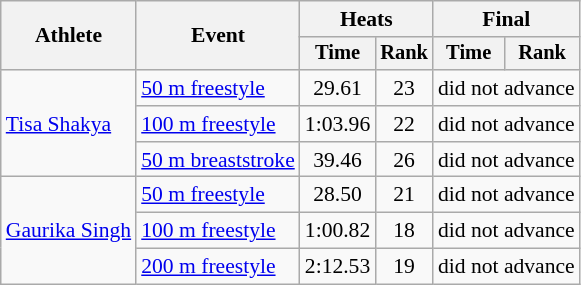<table class=wikitable style=font-size:90%;text-align:center>
<tr>
<th rowspan="2">Athlete</th>
<th rowspan="2">Event</th>
<th colspan="2">Heats</th>
<th colspan="2">Final</th>
</tr>
<tr style="font-size:95%">
<th>Time</th>
<th>Rank</th>
<th>Time</th>
<th>Rank</th>
</tr>
<tr>
<td align=left rowspan=3><a href='#'>Tisa Shakya</a></td>
<td align=left><a href='#'>50 m freestyle</a></td>
<td>29.61</td>
<td>23</td>
<td colspan=2>did not advance</td>
</tr>
<tr>
<td align=left><a href='#'>100 m freestyle</a></td>
<td>1:03.96</td>
<td>22</td>
<td colspan=2>did not advance</td>
</tr>
<tr>
<td align=left><a href='#'>50 m breaststroke</a></td>
<td>39.46</td>
<td>26</td>
<td colspan=2>did not advance</td>
</tr>
<tr>
<td align=left rowspan=3><a href='#'>Gaurika Singh</a></td>
<td align=left><a href='#'>50 m freestyle</a></td>
<td>28.50</td>
<td>21</td>
<td colspan=2>did not advance</td>
</tr>
<tr>
<td align=left><a href='#'>100 m freestyle</a></td>
<td>1:00.82</td>
<td>18</td>
<td colspan=2>did not advance</td>
</tr>
<tr>
<td align=left><a href='#'>200 m freestyle</a></td>
<td>2:12.53</td>
<td>19</td>
<td colspan=2>did not advance</td>
</tr>
</table>
